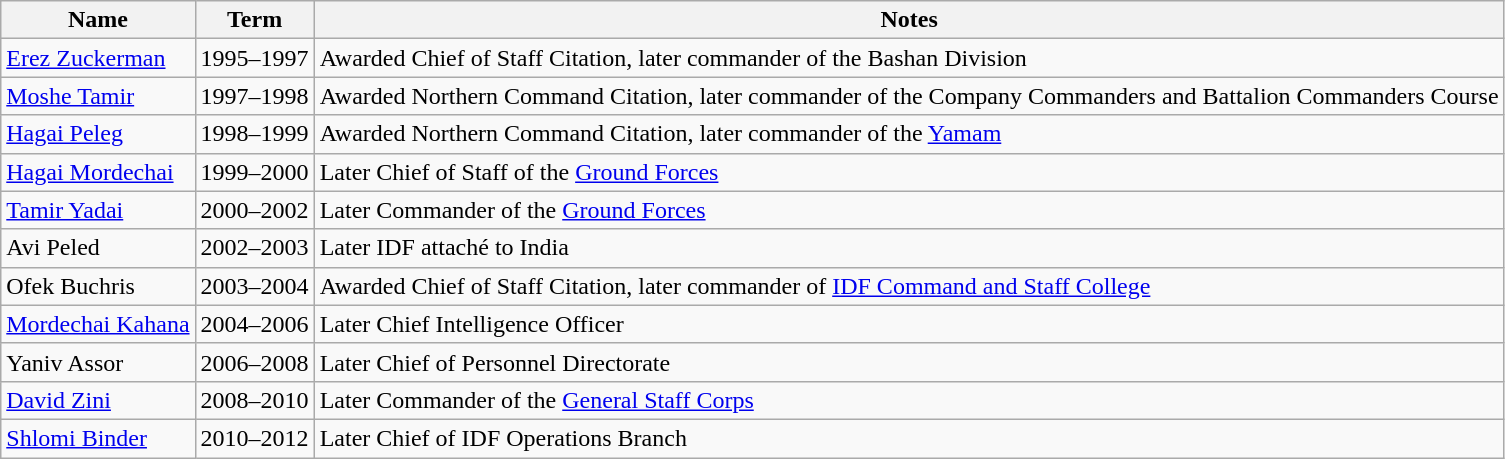<table class="wikitable">
<tr>
<th>Name</th>
<th>Term</th>
<th>Notes</th>
</tr>
<tr>
<td><a href='#'>Erez Zuckerman</a></td>
<td>1995–1997</td>
<td>Awarded Chief of Staff Citation, later commander of the Bashan Division</td>
</tr>
<tr>
<td><a href='#'>Moshe Tamir</a></td>
<td>1997–1998</td>
<td>Awarded Northern Command Citation, later commander of the Company Commanders and Battalion Commanders Course</td>
</tr>
<tr>
<td><a href='#'>Hagai Peleg</a></td>
<td>1998–1999</td>
<td>Awarded Northern Command Citation, later commander of the <a href='#'>Yamam</a></td>
</tr>
<tr>
<td><a href='#'>Hagai Mordechai</a></td>
<td>1999–2000</td>
<td>Later Chief of Staff of the <a href='#'>Ground Forces</a></td>
</tr>
<tr>
<td><a href='#'>Tamir Yadai</a></td>
<td>2000–2002</td>
<td>Later Commander of the <a href='#'>Ground Forces</a></td>
</tr>
<tr>
<td>Avi Peled</td>
<td>2002–2003</td>
<td>Later IDF attaché to India</td>
</tr>
<tr>
<td>Ofek Buchris</td>
<td>2003–2004</td>
<td>Awarded Chief of Staff Citation, later commander of <a href='#'>IDF Command and Staff College</a></td>
</tr>
<tr>
<td><a href='#'>Mordechai Kahana</a></td>
<td>2004–2006</td>
<td>Later Chief Intelligence Officer</td>
</tr>
<tr>
<td>Yaniv Assor</td>
<td>2006–2008</td>
<td>Later Chief of Personnel Directorate</td>
</tr>
<tr>
<td><a href='#'>David Zini</a></td>
<td>2008–2010</td>
<td>Later Commander of the <a href='#'>General Staff Corps</a></td>
</tr>
<tr>
<td><a href='#'>Shlomi Binder</a></td>
<td>2010–2012</td>
<td>Later Chief of IDF Operations Branch</td>
</tr>
</table>
